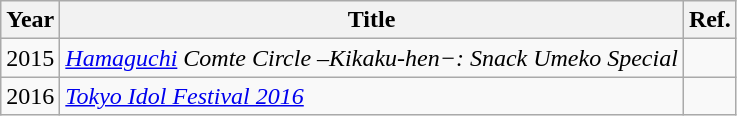<table class="wikitable">
<tr>
<th>Year</th>
<th>Title</th>
<th>Ref.</th>
</tr>
<tr>
<td>2015</td>
<td><em><a href='#'>Hamaguchi</a> Comte Circle –Kikaku-hen−: Snack Umeko Special</em></td>
<td></td>
</tr>
<tr>
<td>2016</td>
<td><em><a href='#'>Tokyo Idol Festival 2016</a></em></td>
<td></td>
</tr>
</table>
